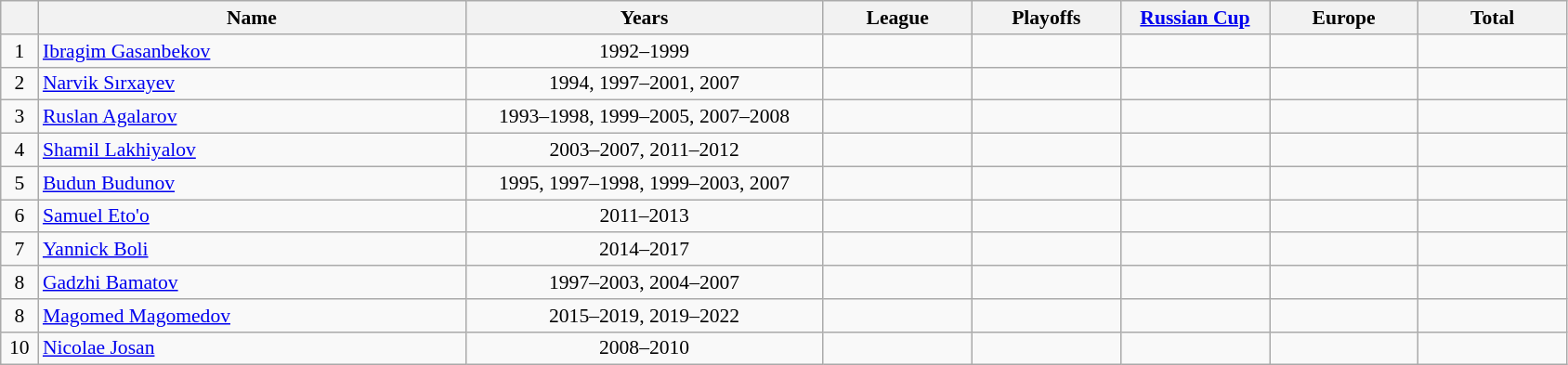<table class="wikitable sortable"  style="text-align:center; font-size:90%; ">
<tr>
<th width=20px></th>
<th width=300px>Name</th>
<th width=250px>Years</th>
<th width=100px>League</th>
<th width=100px>Playoffs</th>
<th width=100px><a href='#'>Russian Cup</a></th>
<th width=100px>Europe</th>
<th width=100px>Total</th>
</tr>
<tr>
<td>1</td>
<td align="left"> <a href='#'>Ibragim Gasanbekov</a></td>
<td>1992–1999</td>
<td></td>
<td></td>
<td></td>
<td></td>
<td></td>
</tr>
<tr>
<td>2</td>
<td align="left"> <a href='#'>Narvik Sırxayev</a></td>
<td>1994, 1997–2001, 2007</td>
<td></td>
<td></td>
<td></td>
<td></td>
<td></td>
</tr>
<tr>
<td>3</td>
<td align="left"> <a href='#'>Ruslan Agalarov</a></td>
<td>1993–1998, 1999–2005, 2007–2008</td>
<td></td>
<td></td>
<td></td>
<td></td>
<td></td>
</tr>
<tr>
<td>4</td>
<td align="left"> <a href='#'>Shamil Lakhiyalov</a></td>
<td>2003–2007, 2011–2012</td>
<td></td>
<td></td>
<td></td>
<td></td>
<td></td>
</tr>
<tr>
<td>5</td>
<td align="left"> <a href='#'>Budun Budunov</a></td>
<td>1995, 1997–1998, 1999–2003, 2007</td>
<td></td>
<td></td>
<td></td>
<td></td>
<td></td>
</tr>
<tr>
<td>6</td>
<td align="left"> <a href='#'>Samuel Eto'o</a></td>
<td>2011–2013</td>
<td></td>
<td></td>
<td></td>
<td></td>
<td></td>
</tr>
<tr>
<td>7</td>
<td align="left"> <a href='#'>Yannick Boli</a></td>
<td>2014–2017</td>
<td></td>
<td></td>
<td></td>
<td></td>
<td></td>
</tr>
<tr>
<td>8</td>
<td align="left"> <a href='#'>Gadzhi Bamatov</a></td>
<td>1997–2003, 2004–2007</td>
<td></td>
<td></td>
<td></td>
<td></td>
<td></td>
</tr>
<tr>
<td>8</td>
<td align="left"> <a href='#'>Magomed Magomedov</a></td>
<td>2015–2019, 2019–2022</td>
<td></td>
<td></td>
<td></td>
<td></td>
<td></td>
</tr>
<tr>
<td>10</td>
<td align="left"> <a href='#'>Nicolae Josan</a></td>
<td>2008–2010</td>
<td></td>
<td></td>
<td></td>
<td></td>
<td></td>
</tr>
</table>
